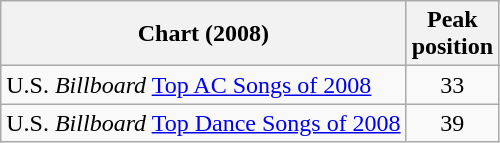<table class="wikitable sortable">
<tr>
<th>Chart (2008)</th>
<th>Peak<br>position</th>
</tr>
<tr>
<td>U.S. <em>Billboard</em> <a href='#'>Top AC Songs of 2008</a></td>
<td style="text-align:center;">33</td>
</tr>
<tr>
<td>U.S. <em>Billboard</em> <a href='#'>Top Dance Songs of 2008</a></td>
<td style="text-align:center;">39</td>
</tr>
</table>
